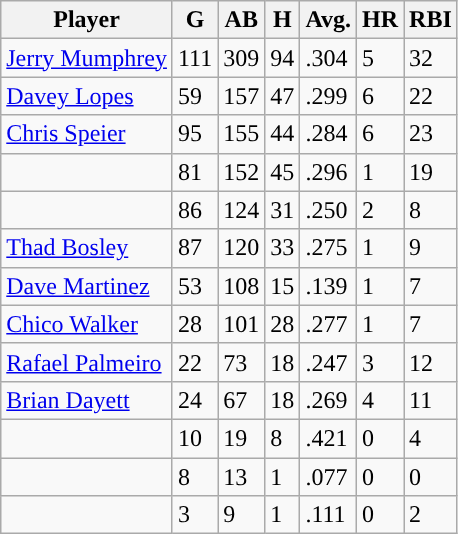<table class="wikitable sortable">
<tr>
<th>Player</th>
<th>G</th>
<th>AB</th>
<th>H</th>
<th>Avg.</th>
<th>HR</th>
<th>RBI</th>
</tr>
<tr>
<td><a href='#'>Jerry Mumphrey</a></td>
<td>111</td>
<td>309</td>
<td>94</td>
<td>.304</td>
<td>5</td>
<td>32</td>
</tr>
<tr>
<td><a href='#'>Davey Lopes</a></td>
<td>59</td>
<td>157</td>
<td>47</td>
<td>.299</td>
<td>6</td>
<td>22</td>
</tr>
<tr>
<td><a href='#'>Chris Speier</a></td>
<td>95</td>
<td>155</td>
<td>44</td>
<td>.284</td>
<td>6</td>
<td>23</td>
</tr>
<tr>
<td></td>
<td>81</td>
<td>152</td>
<td>45</td>
<td>.296</td>
<td>1</td>
<td>19</td>
</tr>
<tr>
<td></td>
<td>86</td>
<td>124</td>
<td>31</td>
<td>.250</td>
<td>2</td>
<td>8</td>
</tr>
<tr>
<td><a href='#'>Thad Bosley</a></td>
<td>87</td>
<td>120</td>
<td>33</td>
<td>.275</td>
<td>1</td>
<td>9</td>
</tr>
<tr>
<td><a href='#'>Dave Martinez</a></td>
<td>53</td>
<td>108</td>
<td>15</td>
<td>.139</td>
<td>1</td>
<td>7</td>
</tr>
<tr>
<td><a href='#'>Chico Walker</a></td>
<td>28</td>
<td>101</td>
<td>28</td>
<td>.277</td>
<td>1</td>
<td>7</td>
</tr>
<tr>
<td><a href='#'>Rafael Palmeiro</a></td>
<td>22</td>
<td>73</td>
<td>18</td>
<td>.247</td>
<td>3</td>
<td>12</td>
</tr>
<tr>
<td><a href='#'>Brian Dayett</a></td>
<td>24</td>
<td>67</td>
<td>18</td>
<td>.269</td>
<td>4</td>
<td>11</td>
</tr>
<tr>
<td></td>
<td>10</td>
<td>19</td>
<td>8</td>
<td>.421</td>
<td>0</td>
<td>4</td>
</tr>
<tr>
<td></td>
<td>8</td>
<td>13</td>
<td>1</td>
<td>.077</td>
<td>0</td>
<td>0</td>
</tr>
<tr>
<td></td>
<td>3</td>
<td>9</td>
<td>1</td>
<td>.111</td>
<td>0</td>
<td>2</td>
</tr>
</table>
